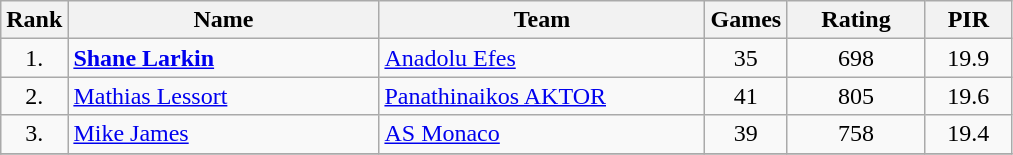<table class="wikitable" style="text-align: center;">
<tr>
<th>Rank</th>
<th width=200>Name</th>
<th width=210>Team</th>
<th>Games</th>
<th width=85>Rating</th>
<th width=50>PIR</th>
</tr>
<tr>
<td>1.</td>
<td align="left"> <strong><a href='#'>Shane Larkin</a></strong></td>
<td align="left"> <a href='#'>Anadolu Efes</a></td>
<td>35</td>
<td>698</td>
<td>19.9</td>
</tr>
<tr>
<td>2.</td>
<td align="left"> <a href='#'>Mathias Lessort</a></td>
<td align="left"> <a href='#'>Panathinaikos AKTOR</a></td>
<td>41</td>
<td>805</td>
<td>19.6</td>
</tr>
<tr>
<td>3.</td>
<td align="left"> <a href='#'>Mike James</a></td>
<td align="left"> <a href='#'>AS Monaco</a></td>
<td>39</td>
<td>758</td>
<td>19.4</td>
</tr>
<tr>
</tr>
</table>
